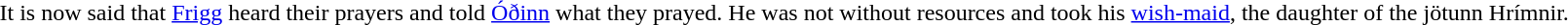<table>
<tr>
<td><br></td>
<td>It is now said that <a href='#'>Frigg</a> heard their prayers and told <a href='#'>Óðinn</a> what they prayed. He was not without resources and took his <a href='#'>wish-maid</a>, the daughter of the jötunn Hrímnir.<br></td>
</tr>
</table>
